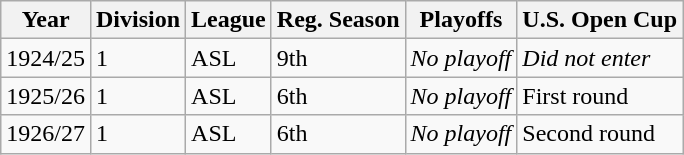<table class="wikitable">
<tr>
<th>Year</th>
<th>Division</th>
<th>League</th>
<th>Reg. Season</th>
<th>Playoffs</th>
<th>U.S. Open Cup</th>
</tr>
<tr>
<td>1924/25</td>
<td>1</td>
<td>ASL</td>
<td>9th</td>
<td><em>No playoff</em></td>
<td><em>Did not enter</em></td>
</tr>
<tr>
<td>1925/26</td>
<td>1</td>
<td>ASL</td>
<td>6th</td>
<td><em>No playoff</em></td>
<td>First round</td>
</tr>
<tr>
<td>1926/27</td>
<td>1</td>
<td>ASL</td>
<td>6th</td>
<td><em>No playoff</em></td>
<td>Second round</td>
</tr>
</table>
